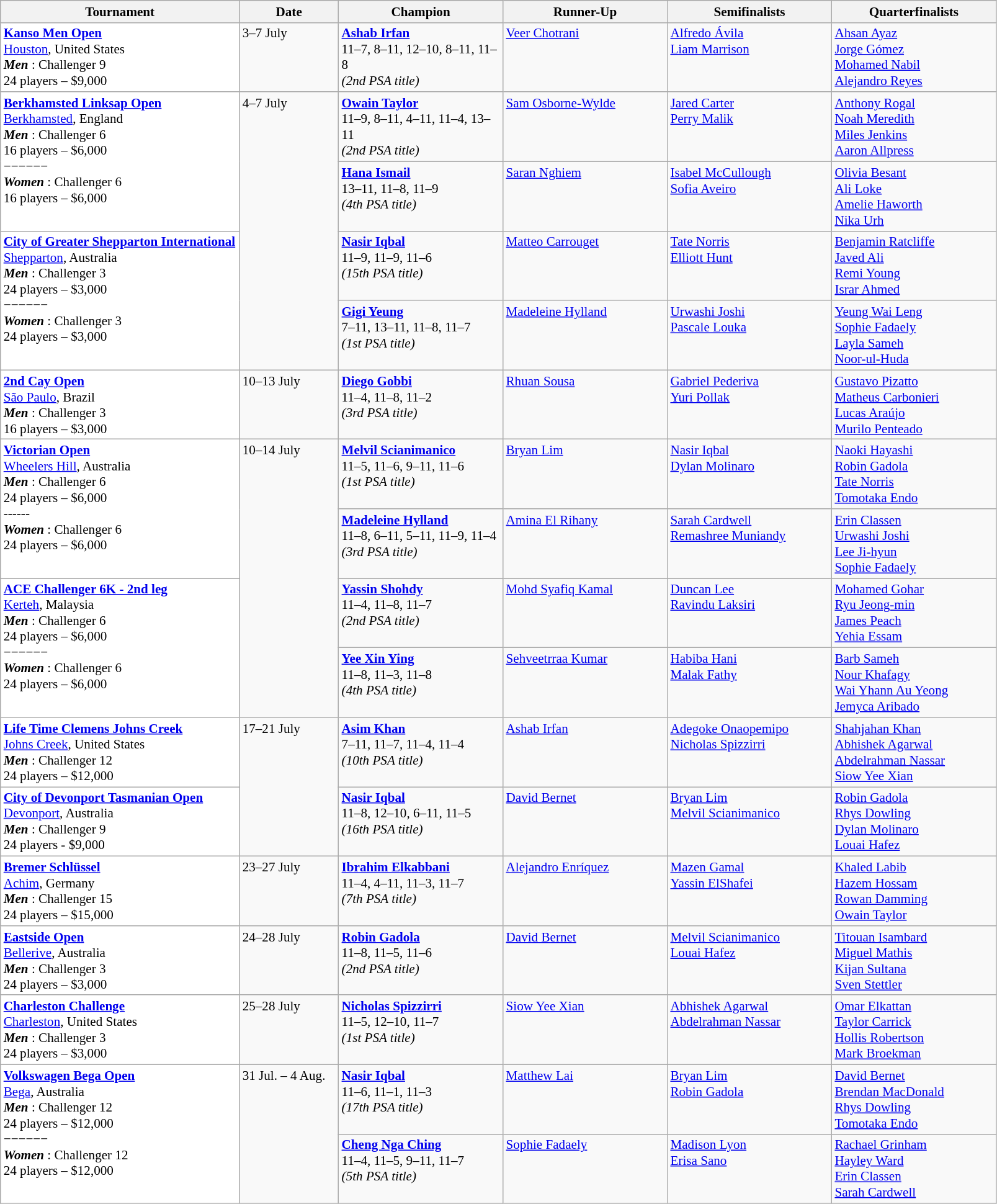<table class="wikitable" style="font-size:88%">
<tr>
<th width=250>Tournament</th>
<th width=100>Date</th>
<th width=170>Champion</th>
<th width=170>Runner-Up</th>
<th width=170>Semifinalists</th>
<th width=170>Quarterfinalists</th>
</tr>
<tr style="vertical-align:top">
<td style="background:#fff;"><strong><a href='#'>Kanso Men Open</a></strong><br> <a href='#'>Houston</a>, United States<br><strong> <em>Men</em> </strong>: Challenger 9<br>24 players – $9,000</td>
<td>3–7 July</td>
<td> <strong><a href='#'>Ashab Irfan</a></strong><br>11–7, 8–11, 12–10, 8–11, 11–8<br><em>(2nd PSA title)</em></td>
<td> <a href='#'>Veer Chotrani</a></td>
<td> <a href='#'>Alfredo Ávila</a><br> <a href='#'>Liam Marrison</a></td>
<td> <a href='#'>Ahsan Ayaz</a><br> <a href='#'>Jorge Gómez</a><br> <a href='#'>Mohamed Nabil</a><br> <a href='#'>Alejandro Reyes</a></td>
</tr>
<tr style="vertical-align:top">
<td rowspan=2 style="background:#fff;"><strong><a href='#'>Berkhamsted Linksap Open</a></strong><br> <a href='#'>Berkhamsted</a>, England<br><strong> <em>Men</em> </strong>: Challenger 6<br>16 players – $6,000<br>−−−−−−<br><strong> <em>Women</em> </strong>: Challenger 6<br>16 players – $6,000</td>
<td rowspan=4>4–7 July</td>
<td> <strong><a href='#'>Owain Taylor</a></strong><br>11–9, 8–11, 4–11, 11–4, 13–11<br><em>(2nd PSA title)</em></td>
<td> <a href='#'>Sam Osborne-Wylde</a></td>
<td> <a href='#'>Jared Carter</a><br> <a href='#'>Perry Malik</a></td>
<td> <a href='#'>Anthony Rogal</a><br> <a href='#'>Noah Meredith</a><br> <a href='#'>Miles Jenkins</a><br> <a href='#'>Aaron Allpress</a></td>
</tr>
<tr style="vertical-align:top">
<td> <strong><a href='#'>Hana Ismail</a></strong><br>13–11, 11–8, 11–9<br><em>(4th PSA title)</em></td>
<td> <a href='#'>Saran Nghiem</a></td>
<td> <a href='#'>Isabel McCullough</a><br> <a href='#'>Sofia Aveiro</a></td>
<td> <a href='#'>Olivia Besant</a><br> <a href='#'>Ali Loke</a><br> <a href='#'>Amelie Haworth</a><br> <a href='#'>Nika Urh</a></td>
</tr>
<tr style="vertical-align:top">
<td rowspan=2 style="background:#fff;"><strong><a href='#'>City of Greater Shepparton International</a></strong><br> <a href='#'>Shepparton</a>, Australia<br><strong> <em>Men</em> </strong>: Challenger 3<br>24 players – $3,000<br>−−−−−−<br><strong> <em>Women</em> </strong>: Challenger 3<br>24 players – $3,000</td>
<td> <strong><a href='#'>Nasir Iqbal</a></strong><br>11–9, 11–9, 11–6<br><em>(15th PSA title)</em></td>
<td> <a href='#'>Matteo Carrouget</a></td>
<td> <a href='#'>Tate Norris</a><br> <a href='#'>Elliott Hunt</a></td>
<td> <a href='#'>Benjamin Ratcliffe</a><br> <a href='#'>Javed Ali</a><br> <a href='#'>Remi Young</a><br> <a href='#'>Israr Ahmed</a></td>
</tr>
<tr style="vertical-align:top">
<td> <strong><a href='#'>Gigi Yeung</a></strong><br>7–11, 13–11, 11–8, 11–7<br><em>(1st PSA title)</em></td>
<td> <a href='#'>Madeleine Hylland</a></td>
<td> <a href='#'>Urwashi Joshi</a><br> <a href='#'>Pascale Louka</a></td>
<td> <a href='#'>Yeung Wai Leng</a><br> <a href='#'>Sophie Fadaely</a><br> <a href='#'>Layla Sameh</a><br> <a href='#'>Noor-ul-Huda</a></td>
</tr>
<tr style="vertical-align:top">
<td style="background:#fff;"><strong><a href='#'>2nd Cay Open</a></strong><br> <a href='#'>São Paulo</a>, Brazil<br><strong> <em>Men</em> </strong>: Challenger 3<br>16 players – $3,000</td>
<td>10–13 July</td>
<td> <strong><a href='#'>Diego Gobbi</a></strong><br>11–4, 11–8, 11–2<br><em>(3rd PSA title)</em></td>
<td> <a href='#'>Rhuan Sousa</a></td>
<td> <a href='#'>Gabriel Pederiva</a><br> <a href='#'>Yuri Pollak</a></td>
<td> <a href='#'>Gustavo Pizatto</a><br> <a href='#'>Matheus Carbonieri</a><br> <a href='#'>Lucas Araújo</a><br> <a href='#'>Murilo Penteado</a></td>
</tr>
<tr style="vertical-align:top">
<td rowspan=2 style="background:#fff;"><strong><a href='#'>Victorian Open</a></strong><br> <a href='#'>Wheelers Hill</a>, Australia<br><strong> <em>Men</em> </strong>: Challenger 6<br>24 players – $6,000<br>------<br><strong> <em>Women</em> </strong>: Challenger 6<br>24 players – $6,000</td>
<td rowspan=4>10–14 July</td>
<td> <strong><a href='#'>Melvil Scianimanico</a></strong><br>11–5, 11–6, 9–11, 11–6<br><em>(1st PSA title)</em></td>
<td> <a href='#'>Bryan Lim</a></td>
<td> <a href='#'>Nasir Iqbal</a><br> <a href='#'>Dylan Molinaro</a></td>
<td> <a href='#'>Naoki Hayashi</a><br> <a href='#'>Robin Gadola</a><br> <a href='#'>Tate Norris</a><br> <a href='#'>Tomotaka Endo</a></td>
</tr>
<tr style="vertical-align:top">
<td> <strong><a href='#'>Madeleine Hylland</a></strong><br>11–8, 6–11, 5–11, 11–9, 11–4<br><em>(3rd PSA title)</em></td>
<td> <a href='#'>Amina El Rihany</a></td>
<td> <a href='#'>Sarah Cardwell</a><br> <a href='#'>Remashree Muniandy</a></td>
<td> <a href='#'>Erin Classen</a><br> <a href='#'>Urwashi Joshi</a><br> <a href='#'>Lee Ji-hyun</a><br> <a href='#'>Sophie Fadaely</a></td>
</tr>
<tr style="vertical-align:top">
<td rowspan=2 style="background:#fff;"><strong><a href='#'>ACE Challenger 6K - 2nd leg</a></strong><br> <a href='#'>Kerteh</a>, Malaysia<br><strong> <em>Men</em> </strong>: Challenger 6<br>24 players – $6,000<br>−−−−−−<br><strong> <em>Women</em> </strong>: Challenger 6<br>24 players – $6,000</td>
<td> <strong><a href='#'>Yassin Shohdy</a></strong><br>11–4, 11–8, 11–7<br><em>(2nd PSA title)</em></td>
<td> <a href='#'>Mohd Syafiq Kamal</a></td>
<td> <a href='#'>Duncan Lee</a><br> <a href='#'>Ravindu Laksiri</a></td>
<td> <a href='#'>Mohamed Gohar</a><br> <a href='#'>Ryu Jeong-min</a><br> <a href='#'>James Peach</a><br> <a href='#'>Yehia Essam</a></td>
</tr>
<tr style="vertical-align:top">
<td> <strong><a href='#'>Yee Xin Ying</a></strong><br>11–8, 11–3, 11–8<br><em>(4th PSA title)</em></td>
<td> <a href='#'>Sehveetrraa Kumar</a></td>
<td> <a href='#'>Habiba Hani</a><br> <a href='#'>Malak Fathy</a></td>
<td> <a href='#'>Barb Sameh</a><br> <a href='#'>Nour Khafagy</a><br> <a href='#'>Wai Yhann Au Yeong</a><br> <a href='#'>Jemyca Aribado</a></td>
</tr>
<tr style="vertical-align:top">
<td style="background:#fff;"><strong><a href='#'>Life Time Clemens Johns Creek</a></strong><br> <a href='#'>Johns Creek</a>, United States<br><strong> <em>Men</em> </strong>: Challenger 12<br>24 players – $12,000</td>
<td rowspan=2>17–21 July</td>
<td> <strong><a href='#'>Asim Khan</a></strong><br>7–11, 11–7, 11–4, 11–4<br><em>(10th PSA title)</em></td>
<td> <a href='#'>Ashab Irfan</a></td>
<td> <a href='#'>Adegoke Onaopemipo</a><br> <a href='#'>Nicholas Spizzirri</a></td>
<td> <a href='#'>Shahjahan Khan</a><br> <a href='#'>Abhishek Agarwal</a><br> <a href='#'>Abdelrahman Nassar</a><br> <a href='#'>Siow Yee Xian</a></td>
</tr>
<tr style="vertical-align:top">
<td style="background:#fff;"><strong><a href='#'>City of Devonport Tasmanian Open</a></strong><br> <a href='#'>Devonport</a>, Australia<br><strong> <em>Men</em> </strong>: Challenger 9<br>24 players - $9,000</td>
<td> <strong><a href='#'>Nasir Iqbal</a></strong><br>11–8, 12–10, 6–11, 11–5<br><em>(16th PSA title)</em></td>
<td> <a href='#'>David Bernet</a></td>
<td> <a href='#'>Bryan Lim</a><br> <a href='#'>Melvil Scianimanico</a></td>
<td> <a href='#'>Robin Gadola</a><br> <a href='#'>Rhys Dowling</a><br> <a href='#'>Dylan Molinaro</a><br> <a href='#'>Louai Hafez</a></td>
</tr>
<tr style="vertical-align:top">
<td style="background:#fff;"><strong><a href='#'>Bremer Schlüssel</a></strong><br> <a href='#'>Achim</a>, Germany<br><strong> <em>Men</em> </strong>: Challenger 15<br>24 players – $15,000</td>
<td>23–27 July</td>
<td> <strong><a href='#'>Ibrahim Elkabbani</a></strong><br>11–4, 4–11, 11–3, 11–7<br><em>(7th PSA title)</em></td>
<td> <a href='#'>Alejandro Enríquez</a></td>
<td> <a href='#'>Mazen Gamal</a><br> <a href='#'>Yassin ElShafei</a></td>
<td> <a href='#'>Khaled Labib</a><br> <a href='#'>Hazem Hossam</a><br> <a href='#'>Rowan Damming</a><br> <a href='#'>Owain Taylor</a></td>
</tr>
<tr style="vertical-align:top">
<td style="background:#fff;"><strong><a href='#'>Eastside Open</a></strong><br> <a href='#'>Bellerive</a>, Australia<br><strong> <em>Men</em> </strong>: Challenger 3<br>24 players – $3,000</td>
<td>24–28 July</td>
<td> <strong><a href='#'>Robin Gadola</a></strong><br>11–8, 11–5, 11–6<br><em>(2nd PSA title)</em></td>
<td> <a href='#'>David Bernet</a></td>
<td> <a href='#'>Melvil Scianimanico</a><br> <a href='#'>Louai Hafez</a></td>
<td> <a href='#'>Titouan Isambard</a><br> <a href='#'>Miguel Mathis</a><br> <a href='#'>Kijan Sultana</a><br> <a href='#'>Sven Stettler</a></td>
</tr>
<tr style="vertical-align:top">
<td style="background:#fff;"><strong><a href='#'>Charleston Challenge</a></strong><br> <a href='#'>Charleston</a>, United States<br><strong> <em>Men</em> </strong>: Challenger 3<br>24 players – $3,000</td>
<td>25–28 July</td>
<td> <strong><a href='#'>Nicholas Spizzirri</a></strong><br>11–5, 12–10, 11–7<br><em>(1st PSA title)</em></td>
<td> <a href='#'>Siow Yee Xian</a></td>
<td> <a href='#'>Abhishek Agarwal</a><br> <a href='#'>Abdelrahman Nassar</a></td>
<td> <a href='#'>Omar Elkattan</a><br> <a href='#'>Taylor Carrick</a><br> <a href='#'>Hollis Robertson</a><br> <a href='#'>Mark Broekman</a></td>
</tr>
<tr style="vertical-align:top">
<td rowspan=2 style="background:#fff;"><strong><a href='#'>Volkswagen Bega Open</a></strong><br> <a href='#'>Bega</a>, Australia<br><strong> <em>Men</em> </strong>: Challenger 12<br>24 players – $12,000<br>−−−−−−<br><strong> <em>Women</em> </strong>: Challenger 12<br>24 players – $12,000</td>
<td rowspan=2>31 Jul. – 4 Aug.</td>
<td> <strong><a href='#'>Nasir Iqbal</a></strong><br>11–6, 11–1, 11–3<br><em>(17th PSA title)</em></td>
<td> <a href='#'>Matthew Lai</a></td>
<td> <a href='#'>Bryan Lim</a><br> <a href='#'>Robin Gadola</a></td>
<td> <a href='#'>David Bernet</a><br> <a href='#'>Brendan MacDonald</a><br> <a href='#'>Rhys Dowling</a><br> <a href='#'>Tomotaka Endo</a></td>
</tr>
<tr style="vertical-align:top">
<td> <strong><a href='#'>Cheng Nga Ching</a></strong><br>11–4, 11–5, 9–11, 11–7<br><em>(5th PSA title)</em></td>
<td> <a href='#'>Sophie Fadaely</a></td>
<td> <a href='#'>Madison Lyon</a><br> <a href='#'>Erisa Sano</a></td>
<td> <a href='#'>Rachael Grinham</a><br> <a href='#'>Hayley Ward</a><br> <a href='#'>Erin Classen</a><br> <a href='#'>Sarah Cardwell</a></td>
</tr>
</table>
